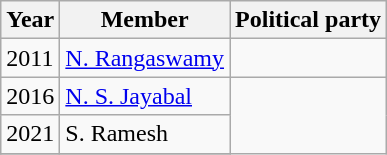<table class="wikitable sortable">
<tr>
<th>Year</th>
<th>Member</th>
<th colspan="2">Political party</th>
</tr>
<tr>
<td>2011</td>
<td><a href='#'>N. Rangaswamy</a></td>
<td></td>
</tr>
<tr>
<td>2016</td>
<td><a href='#'>N. S. Jayabal</a></td>
</tr>
<tr>
<td>2021</td>
<td>S. Ramesh</td>
</tr>
<tr>
</tr>
</table>
